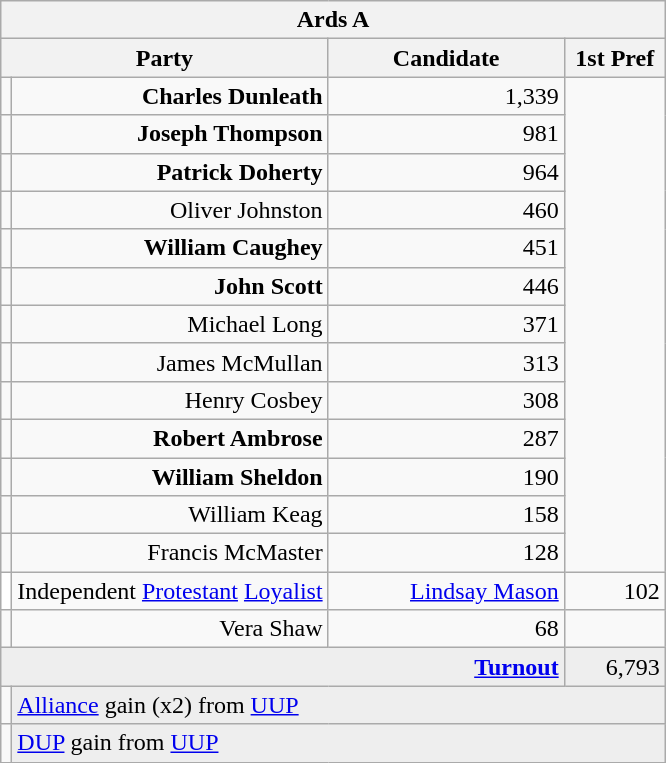<table class="wikitable">
<tr>
<th colspan="4" align="center">Ards A</th>
</tr>
<tr>
<th colspan="2" align="center" width=200>Party</th>
<th width=150>Candidate</th>
<th width=60>1st Pref</th>
</tr>
<tr>
<td></td>
<td align="right"><strong>Charles Dunleath</strong></td>
<td align="right">1,339</td>
</tr>
<tr>
<td></td>
<td align="right"><strong>Joseph Thompson</strong></td>
<td align="right">981</td>
</tr>
<tr>
<td></td>
<td align="right"><strong>Patrick Doherty</strong></td>
<td align="right">964</td>
</tr>
<tr>
<td></td>
<td align="right">Oliver Johnston</td>
<td align="right">460</td>
</tr>
<tr>
<td></td>
<td align="right"><strong>William Caughey</strong></td>
<td align="right">451</td>
</tr>
<tr>
<td></td>
<td align="right"><strong>John Scott</strong></td>
<td align="right">446</td>
</tr>
<tr>
<td></td>
<td align="right">Michael Long</td>
<td align="right">371</td>
</tr>
<tr>
<td></td>
<td align="right">James McMullan</td>
<td align="right">313</td>
</tr>
<tr>
<td></td>
<td align="right">Henry Cosbey</td>
<td align="right">308</td>
</tr>
<tr>
<td></td>
<td align="right"><strong>Robert Ambrose</strong></td>
<td align="right">287</td>
</tr>
<tr>
<td></td>
<td align="right"><strong>William Sheldon</strong></td>
<td align="right">190</td>
</tr>
<tr>
<td></td>
<td align="right">William Keag</td>
<td align="right">158</td>
</tr>
<tr>
<td></td>
<td align="right">Francis McMaster</td>
<td align="right">128</td>
</tr>
<tr>
<td style="background-color: #FFFFFF"></td>
<td>Independent <a href='#'>Protestant</a> <a href='#'>Loyalist</a></td>
<td align="right"><a href='#'>Lindsay Mason</a></td>
<td align="right">102</td>
</tr>
<tr>
<td></td>
<td align="right">Vera Shaw</td>
<td align="right">68</td>
</tr>
<tr bgcolor="EEEEEE">
<td colspan=3 align="right"><strong><a href='#'>Turnout</a></strong></td>
<td align="right">6,793</td>
</tr>
<tr>
<td bgcolor=></td>
<td colspan=3 bgcolor="EEEEEE"><a href='#'>Alliance</a> gain (x2) from <a href='#'>UUP</a></td>
</tr>
<tr>
<td bgcolor=></td>
<td colspan=3 bgcolor="EEEEEE"><a href='#'>DUP</a> gain from <a href='#'>UUP</a></td>
</tr>
</table>
